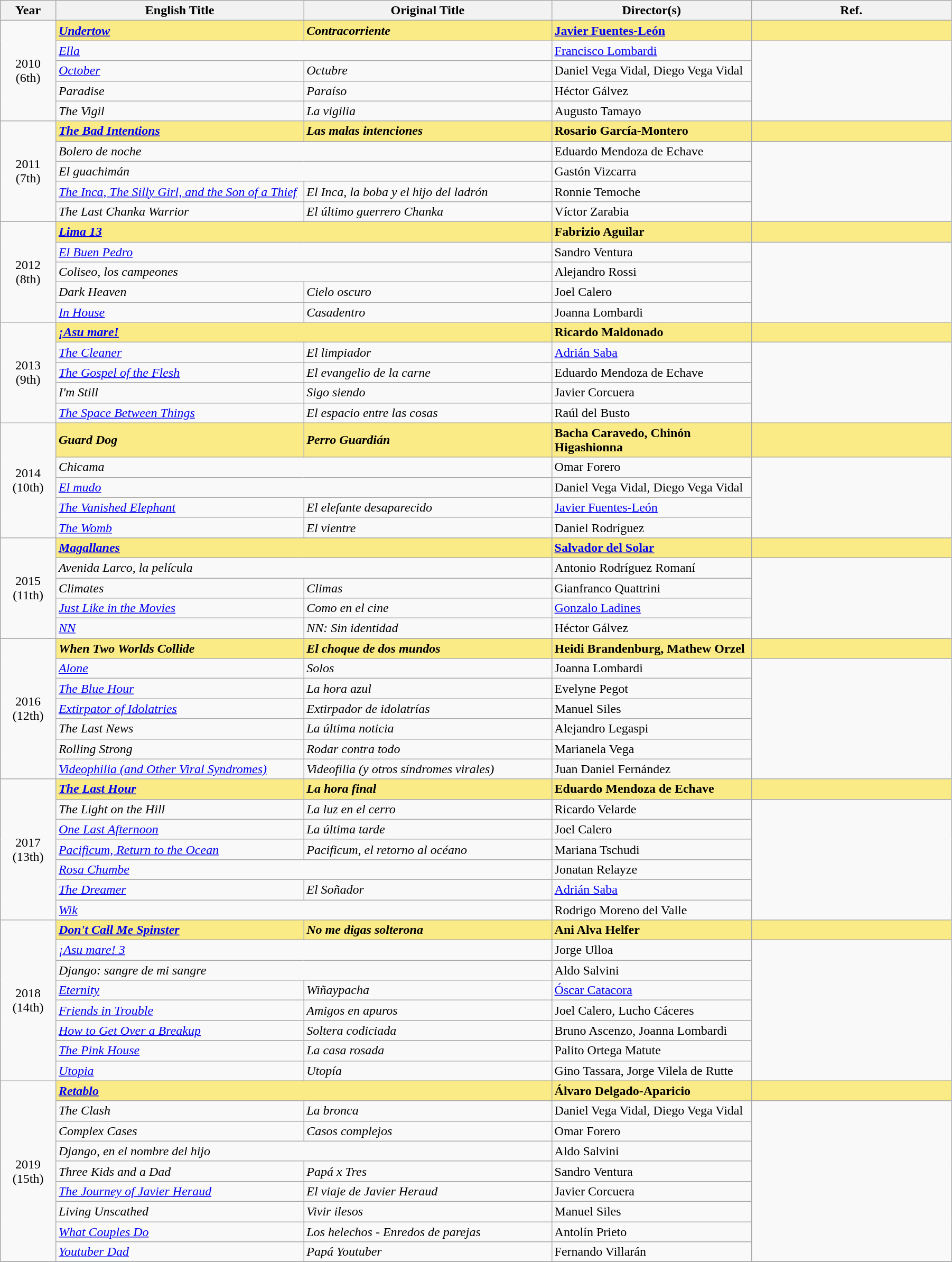<table class="wikitable" width="95%" cellpadding="5">
<tr>
<th width="50"><strong>Year</strong></th>
<th width="250"><strong>English Title</strong></th>
<th width="250"><strong>Original Title</strong></th>
<th width="200"><strong>Director(s)</strong></th>
<th width="200">Ref.</th>
</tr>
<tr>
<td rowspan="5" style="text-align:center;">2010<br>(6th)</td>
<td style="background:#FAEB86"><strong><em><a href='#'>Undertow</a></em></strong></td>
<td style="background:#FAEB86"><strong><em>Contracorriente</em></strong></td>
<td style="background:#FAEB86"><strong><a href='#'>Javier Fuentes-León</a></strong></td>
<td style="background:#FAEB86"></td>
</tr>
<tr>
<td colspan="2"><em><a href='#'>Ella</a></em></td>
<td><a href='#'>Francisco Lombardi</a></td>
<td rowspan="4"></td>
</tr>
<tr>
<td><em><a href='#'>October</a></em></td>
<td><em>Octubre</em></td>
<td>Daniel Vega Vidal, Diego Vega Vidal</td>
</tr>
<tr>
<td><em>Paradise</em></td>
<td><em>Paraíso</em></td>
<td>Héctor Gálvez</td>
</tr>
<tr>
<td><em>The Vigil</em></td>
<td><em>La vigilia</em></td>
<td>Augusto Tamayo</td>
</tr>
<tr>
<td rowspan="5" style="text-align:center;">2011<br>(7th)</td>
<td style="background:#FAEB86"><strong><em><a href='#'>The Bad Intentions</a></em></strong></td>
<td style="background:#FAEB86"><strong><em>Las malas intenciones</em></strong></td>
<td style="background:#FAEB86"><strong>Rosario García-Montero</strong></td>
<td style="background:#FAEB86"></td>
</tr>
<tr>
<td colspan="2"><em>Bolero de noche</em></td>
<td>Eduardo Mendoza de Echave</td>
<td rowspan="4"></td>
</tr>
<tr>
<td colspan="2"><em>El guachimán</em></td>
<td>Gastón Vizcarra</td>
</tr>
<tr>
<td><em><a href='#'>The Inca, The Silly Girl, and the Son of a Thief</a></em></td>
<td><em>El Inca, la boba y el hijo del ladrón</em></td>
<td>Ronnie Temoche</td>
</tr>
<tr>
<td><em>The Last Chanka Warrior</em></td>
<td><em>El último guerrero Chanka</em></td>
<td>Víctor Zarabia</td>
</tr>
<tr>
<td rowspan="5" style="text-align:center;">2012<br>(8th)</td>
<td colspan="2" style="background:#FAEB86"><strong><em><a href='#'>Lima 13</a></em></strong></td>
<td style="background:#FAEB86"><strong>Fabrizio Aguilar</strong></td>
<td style="background:#FAEB86"></td>
</tr>
<tr>
<td colspan="2"><em><a href='#'>El Buen Pedro</a></em></td>
<td>Sandro Ventura</td>
<td rowspan="4"></td>
</tr>
<tr>
<td colspan="2"><em>Coliseo, los campeones</em></td>
<td>Alejandro Rossi</td>
</tr>
<tr>
<td><em>Dark Heaven</em></td>
<td><em>Cielo oscuro</em></td>
<td>Joel Calero</td>
</tr>
<tr>
<td><a href='#'><em>In House</em></a></td>
<td><em>Casadentro</em></td>
<td>Joanna Lombardi</td>
</tr>
<tr>
<td rowspan="5" style="text-align:center;">2013<br>(9th)</td>
<td colspan="2" style="background:#FAEB86"><strong><em><a href='#'>¡Asu mare!</a></em></strong></td>
<td style="background:#FAEB86"><strong>Ricardo Maldonado</strong></td>
<td style="background:#FAEB86"></td>
</tr>
<tr>
<td><em><a href='#'>The Cleaner</a></em></td>
<td><em>El limpiador</em></td>
<td><a href='#'>Adrián Saba</a></td>
<td rowspan="4"></td>
</tr>
<tr>
<td><em><a href='#'>The Gospel of the Flesh</a></em></td>
<td><em>El evangelio de la carne</em></td>
<td>Eduardo Mendoza de Echave</td>
</tr>
<tr>
<td><em>I'm Still</em></td>
<td><em>Sigo siendo</em></td>
<td>Javier Corcuera</td>
</tr>
<tr>
<td><em><a href='#'>The Space Between Things</a></em></td>
<td><em>El espacio entre las cosas</em></td>
<td>Raúl del Busto</td>
</tr>
<tr>
<td rowspan="5" style="text-align:center;">2014<br>(10th)</td>
<td style="background:#FAEB86"><strong><em>Guard Dog</em></strong></td>
<td style="background:#FAEB86"><strong><em>Perro Guardián</em></strong></td>
<td style="background:#FAEB86"><strong>Bacha Caravedo, Chinón Higashionna</strong></td>
<td style="background:#FAEB86"></td>
</tr>
<tr>
<td colspan="2"><em>Chicama</em></td>
<td>Omar Forero</td>
<td rowspan="4"></td>
</tr>
<tr>
<td colspan="2"><em><a href='#'>El mudo</a></em></td>
<td>Daniel Vega Vidal, Diego Vega Vidal</td>
</tr>
<tr>
<td><em><a href='#'>The Vanished Elephant</a></em></td>
<td><em>El elefante desaparecido</em></td>
<td><a href='#'>Javier Fuentes-León</a></td>
</tr>
<tr>
<td><em><a href='#'>The Womb</a></em></td>
<td><em>El vientre</em></td>
<td>Daniel Rodríguez</td>
</tr>
<tr>
<td rowspan="5" style="text-align:center;">2015<br>(11th)</td>
<td colspan="2" style="background:#FAEB86"><strong><em><a href='#'>Magallanes</a></em></strong></td>
<td style="background:#FAEB86"><strong><a href='#'>Salvador del Solar</a></strong></td>
<td style="background:#FAEB86"></td>
</tr>
<tr>
<td colspan="2"><em>Avenida Larco, la película</em></td>
<td>Antonio Rodríguez Romaní</td>
<td rowspan="4"></td>
</tr>
<tr>
<td><em>Climates</em></td>
<td><em>Climas</em></td>
<td>Gianfranco Quattrini</td>
</tr>
<tr>
<td><em><a href='#'>Just Like in the Movies</a></em></td>
<td><em>Como en el cine</em></td>
<td><a href='#'>Gonzalo Ladines</a></td>
</tr>
<tr>
<td><em><a href='#'>NN</a></em></td>
<td><em>NN: Sin identidad</em></td>
<td>Héctor Gálvez</td>
</tr>
<tr>
<td rowspan="7" style="text-align:center;">2016<br>(12th)</td>
<td style="background:#FAEB86"><strong><em>When Two Worlds Collide</em></strong></td>
<td style="background:#FAEB86"><strong><em>El choque de dos mundos</em></strong></td>
<td style="background:#FAEB86"><strong>Heidi Brandenburg, Mathew Orzel</strong></td>
<td style="background:#FAEB86"></td>
</tr>
<tr>
<td><em><a href='#'>Alone</a></em></td>
<td><em>Solos</em></td>
<td>Joanna Lombardi</td>
<td rowspan="6"></td>
</tr>
<tr>
<td><em><a href='#'>The Blue Hour</a></em></td>
<td><em>La hora azul</em></td>
<td>Evelyne Pegot</td>
</tr>
<tr>
<td><em><a href='#'>Extirpator of Idolatries</a></em></td>
<td><em>Extirpador de idolatrías</em></td>
<td>Manuel Siles</td>
</tr>
<tr>
<td><em>The Last News</em></td>
<td><em>La última noticia</em></td>
<td>Alejandro Legaspi</td>
</tr>
<tr>
<td><em>Rolling Strong</em></td>
<td><em>Rodar contra todo</em></td>
<td>Marianela Vega</td>
</tr>
<tr>
<td><em><a href='#'>Videophilia (and Other Viral Syndromes)</a></em></td>
<td><em>Videofilia (y otros síndromes virales)</em></td>
<td>Juan Daniel Fernández</td>
</tr>
<tr>
<td rowspan="7" style="text-align:center;">2017<br>(13th)</td>
<td style="background:#FAEB86"><strong><em><a href='#'>The Last Hour</a></em></strong></td>
<td style="background:#FAEB86"><strong><em>La hora final</em></strong></td>
<td style="background:#FAEB86"><strong>Eduardo Mendoza de Echave</strong></td>
<td style="background:#FAEB86"></td>
</tr>
<tr>
<td><em>The Light on the Hill</em></td>
<td><em>La luz en el cerro</em></td>
<td>Ricardo Velarde</td>
<td rowspan="6"></td>
</tr>
<tr>
<td><em><a href='#'>One Last Afternoon</a></em></td>
<td><em>La última tarde</em></td>
<td>Joel Calero</td>
</tr>
<tr>
<td><em><a href='#'>Pacificum, Return to the Ocean</a></em></td>
<td><em>Pacificum, el retorno al océano</em></td>
<td>Mariana Tschudi</td>
</tr>
<tr>
<td colspan="2"><em><a href='#'>Rosa Chumbe</a></em></td>
<td>Jonatan Relayze</td>
</tr>
<tr>
<td><em><a href='#'>The Dreamer</a></em></td>
<td><em>El Soñador</em></td>
<td><a href='#'>Adrián Saba</a></td>
</tr>
<tr>
<td colspan="2"><a href='#'><em>Wik</em></a></td>
<td>Rodrigo Moreno del Valle</td>
</tr>
<tr>
<td rowspan="8" style="text-align:center;">2018<br>(14th)</td>
<td style="background:#FAEB86"><strong><em><a href='#'>Don't Call Me Spinster</a></em></strong></td>
<td style="background:#FAEB86"><strong><em>No me digas solterona</em></strong></td>
<td style="background:#FAEB86"><strong>Ani Alva Helfer</strong></td>
<td style="background:#FAEB86"></td>
</tr>
<tr>
<td colspan="2"><em><a href='#'>¡Asu mare! 3</a></em></td>
<td>Jorge Ulloa</td>
<td rowspan="7"></td>
</tr>
<tr>
<td colspan="2"><em>Django: sangre de mi sangre</em></td>
<td>Aldo Salvini</td>
</tr>
<tr>
<td><a href='#'><em>Eternity</em></a></td>
<td><em>Wiñaypacha</em></td>
<td><a href='#'>Óscar Catacora</a></td>
</tr>
<tr>
<td><em><a href='#'>Friends in Trouble</a></em></td>
<td><em>Amigos en apuros</em></td>
<td>Joel Calero, Lucho Cáceres</td>
</tr>
<tr>
<td><em><a href='#'>How to Get Over a Breakup</a></em></td>
<td><em>Soltera codiciada</em></td>
<td>Bruno Ascenzo, Joanna Lombardi</td>
</tr>
<tr>
<td><em><a href='#'>The Pink House</a></em></td>
<td><em>La casa rosada</em></td>
<td>Palito Ortega Matute</td>
</tr>
<tr>
<td><em><a href='#'>Utopia</a></em></td>
<td><em>Utopía</em></td>
<td>Gino Tassara, Jorge Vilela de Rutte</td>
</tr>
<tr>
<td rowspan="9" style="text-align:center;">2019<br>(15th)</td>
<td colspan="2" style="background:#FAEB86"><strong><em><a href='#'>Retablo</a></em></strong></td>
<td style="background:#FAEB86"><strong>Álvaro Delgado-Aparicio</strong></td>
<td style="background:#FAEB86"></td>
</tr>
<tr>
<td><em>The Clash</em></td>
<td><em>La bronca</em></td>
<td>Daniel Vega Vidal, Diego Vega Vidal</td>
<td rowspan="8"></td>
</tr>
<tr>
<td><em>Complex Cases</em></td>
<td><em>Casos complejos</em></td>
<td>Omar Forero</td>
</tr>
<tr>
<td colspan="2"><em>Django, en el nombre del hijo</em></td>
<td>Aldo Salvini</td>
</tr>
<tr>
<td><em>Three Kids and a Dad</em></td>
<td><em>Papá x Tres</em></td>
<td>Sandro Ventura</td>
</tr>
<tr>
<td><em><a href='#'>The Journey of Javier Heraud</a></em></td>
<td><em>El viaje de Javier Heraud</em></td>
<td>Javier Corcuera</td>
</tr>
<tr>
<td><em>Living Unscathed</em></td>
<td><em>Vivir ilesos</em></td>
<td>Manuel Siles</td>
</tr>
<tr>
<td><em><a href='#'>What Couples Do</a></em></td>
<td><em>Los helechos - Enredos de parejas</em></td>
<td>Antolín Prieto</td>
</tr>
<tr>
<td><em><a href='#'>Youtuber Dad</a></em></td>
<td><em>Papá Youtuber</em></td>
<td>Fernando Villarán</td>
</tr>
<tr>
</tr>
</table>
